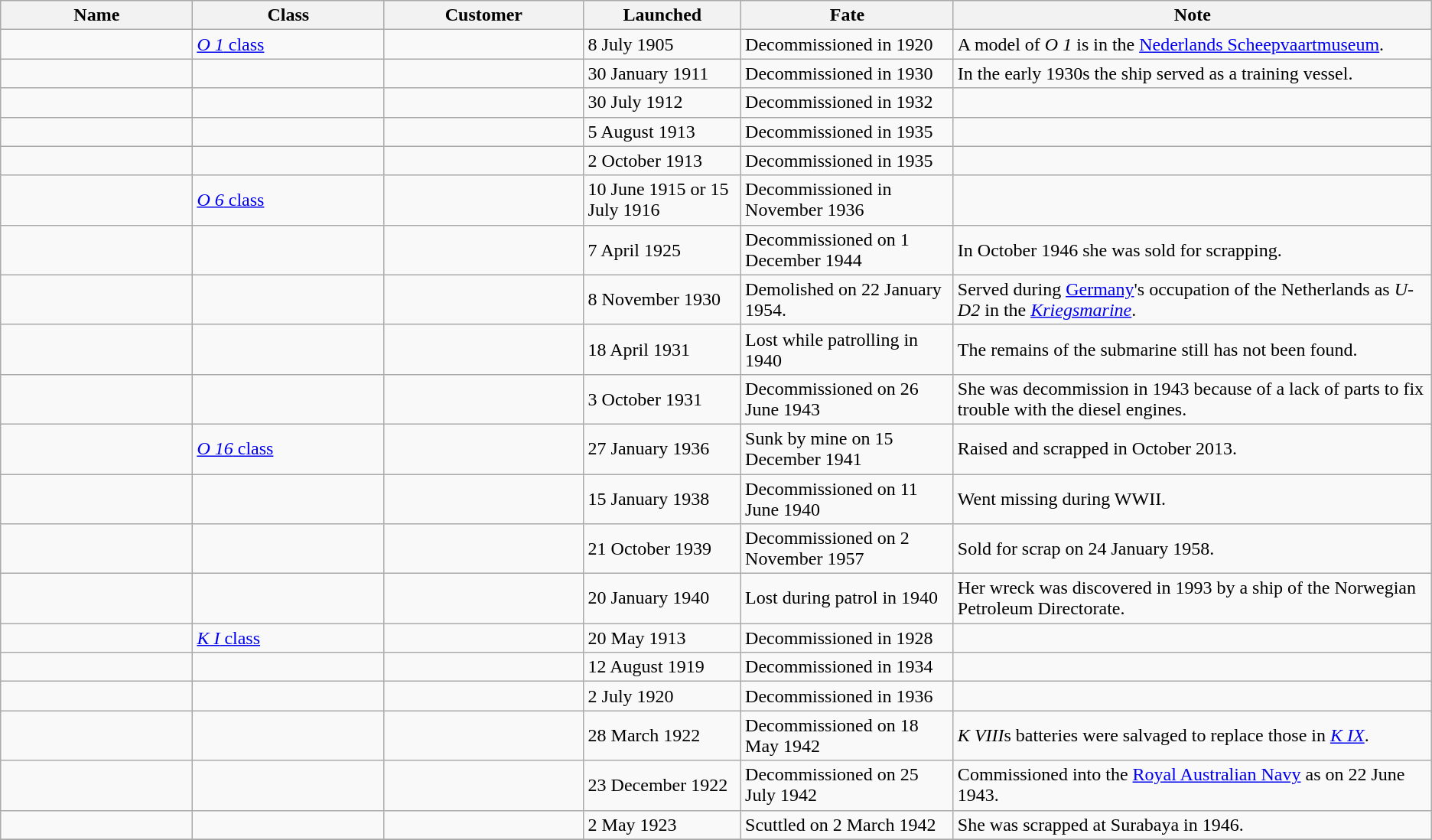<table class="wikitable mw-collapsible mw-collapsed">
<tr>
<th width="200">Name</th>
<th width="200">Class</th>
<th width="200">Customer</th>
<th width="150">Launched</th>
<th width="200">Fate</th>
<th width="500">Note</th>
</tr>
<tr>
<td></td>
<td><a href='#'><em>O 1</em> class</a></td>
<td></td>
<td>8 July 1905</td>
<td>Decommissioned in 1920</td>
<td>A model of <em>O 1</em> is in the <a href='#'>Nederlands Scheepvaartmuseum</a>.</td>
</tr>
<tr>
<td></td>
<td></td>
<td></td>
<td>30 January 1911</td>
<td>Decommissioned in 1930</td>
<td>In the early 1930s the ship served as a training vessel.</td>
</tr>
<tr>
<td></td>
<td></td>
<td></td>
<td>30 July 1912</td>
<td>Decommissioned in 1932</td>
<td></td>
</tr>
<tr>
<td></td>
<td></td>
<td></td>
<td>5 August 1913</td>
<td>Decommissioned in 1935</td>
<td></td>
</tr>
<tr>
<td></td>
<td></td>
<td></td>
<td>2 October 1913</td>
<td>Decommissioned in 1935</td>
<td></td>
</tr>
<tr>
<td></td>
<td><a href='#'><em>O 6</em> class</a></td>
<td></td>
<td>10 June 1915 or 15 July 1916</td>
<td>Decommissioned in November 1936</td>
<td></td>
</tr>
<tr>
<td></td>
<td></td>
<td></td>
<td>7 April 1925</td>
<td>Decommissioned on 1 December 1944</td>
<td>In October 1946 she was sold for scrapping.</td>
</tr>
<tr>
<td></td>
<td></td>
<td></td>
<td>8 November 1930</td>
<td>Demolished on 22 January 1954.</td>
<td>Served during <a href='#'>Germany</a>'s occupation of the Netherlands as <em>U-D2</em> in the <em><a href='#'>Kriegsmarine</a></em>.</td>
</tr>
<tr>
<td></td>
<td></td>
<td></td>
<td>18 April 1931</td>
<td>Lost while patrolling in 1940</td>
<td>The remains of the submarine still has not been found.</td>
</tr>
<tr>
<td></td>
<td></td>
<td></td>
<td>3 October 1931</td>
<td>Decommissioned on 26 June 1943</td>
<td>She was decommission in 1943 because of a lack of parts to fix trouble with the diesel engines.</td>
</tr>
<tr>
<td></td>
<td><a href='#'><em>O 16</em> class</a></td>
<td></td>
<td>27 January 1936</td>
<td>Sunk by mine on 15 December 1941</td>
<td>Raised and scrapped in October 2013.</td>
</tr>
<tr>
<td></td>
<td></td>
<td></td>
<td>15 January 1938</td>
<td>Decommissioned on 11 June 1940</td>
<td>Went missing during WWII.</td>
</tr>
<tr>
<td></td>
<td></td>
<td></td>
<td>21 October 1939</td>
<td>Decommissioned on 2 November 1957</td>
<td>Sold for scrap on 24 January 1958.</td>
</tr>
<tr>
<td></td>
<td></td>
<td></td>
<td>20 January 1940</td>
<td>Lost during patrol in 1940</td>
<td>Her wreck was discovered in 1993 by a ship of the Norwegian Petroleum Directorate.</td>
</tr>
<tr>
<td></td>
<td><a href='#'><em>K I</em> class</a></td>
<td></td>
<td>20 May 1913</td>
<td>Decommissioned in 1928</td>
<td></td>
</tr>
<tr>
<td></td>
<td></td>
<td></td>
<td>12 August 1919</td>
<td>Decommissioned in 1934</td>
<td></td>
</tr>
<tr>
<td></td>
<td></td>
<td></td>
<td>2 July 1920</td>
<td>Decommissioned in 1936</td>
<td></td>
</tr>
<tr>
<td></td>
<td></td>
<td></td>
<td>28 March 1922</td>
<td>Decommissioned on 18 May 1942</td>
<td><em>K VIII</em>s batteries were salvaged to replace those in <em><a href='#'>K IX</a></em>.</td>
</tr>
<tr>
<td></td>
<td></td>
<td></td>
<td>23 December 1922</td>
<td>Decommissioned on 25 July 1942</td>
<td>Commissioned into the <a href='#'>Royal Australian Navy</a> as  on 22 June 1943.</td>
</tr>
<tr>
<td></td>
<td></td>
<td></td>
<td>2 May 1923</td>
<td>Scuttled on 2 March 1942</td>
<td>She was scrapped at Surabaya in 1946.</td>
</tr>
<tr>
</tr>
</table>
